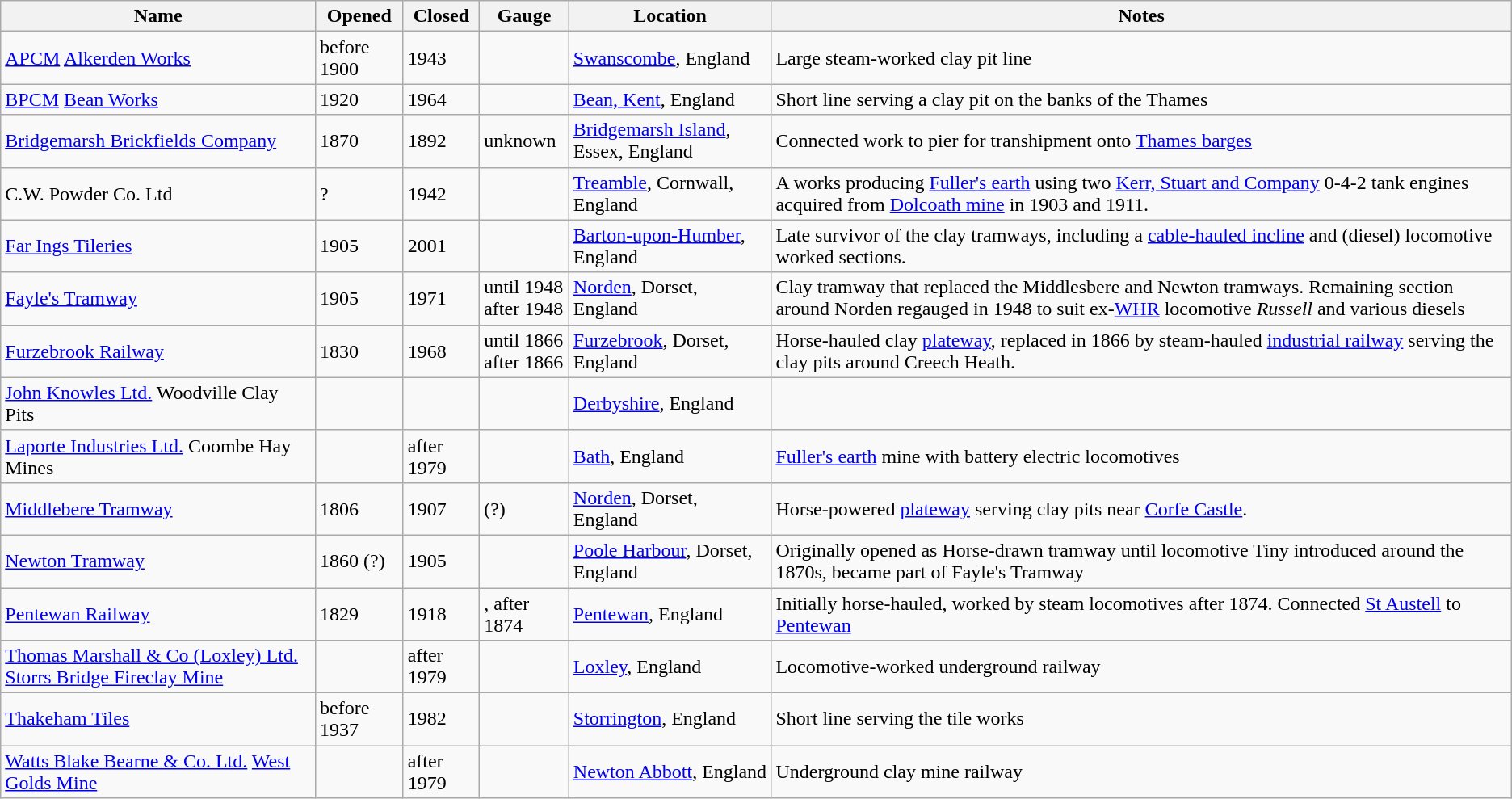<table class="wikitable">
<tr>
<th>Name</th>
<th>Opened</th>
<th>Closed</th>
<th>Gauge</th>
<th>Location</th>
<th>Notes</th>
</tr>
<tr>
<td><a href='#'>APCM</a> <a href='#'>Alkerden Works</a></td>
<td>before 1900</td>
<td>1943</td>
<td></td>
<td><a href='#'>Swanscombe</a>, England</td>
<td>Large steam-worked clay pit line</td>
</tr>
<tr>
<td><a href='#'>BPCM</a> <a href='#'>Bean Works</a></td>
<td>1920</td>
<td>1964</td>
<td></td>
<td><a href='#'>Bean, Kent</a>, England</td>
<td>Short line serving a clay pit on the banks of the Thames</td>
</tr>
<tr>
<td><a href='#'>Bridgemarsh Brickfields Company</a></td>
<td>1870</td>
<td>1892</td>
<td>unknown</td>
<td><a href='#'>Bridgemarsh Island</a>, Essex, England</td>
<td>Connected work to pier for transhipment onto <a href='#'>Thames barges</a></td>
</tr>
<tr>
<td>C.W. Powder Co. Ltd</td>
<td>?</td>
<td>1942</td>
<td></td>
<td><a href='#'>Treamble</a>, Cornwall, England</td>
<td>A works producing <a href='#'>Fuller's earth</a> using two <a href='#'>Kerr, Stuart and Company</a> 0-4-2 tank engines acquired from <a href='#'>Dolcoath mine</a> in 1903 and 1911.</td>
</tr>
<tr>
<td><a href='#'>Far Ings Tileries</a></td>
<td>1905</td>
<td>2001</td>
<td></td>
<td><a href='#'>Barton-upon-Humber</a>, England</td>
<td>Late survivor of the clay tramways, including a <a href='#'>cable-hauled incline</a> and (diesel) locomotive worked sections.</td>
</tr>
<tr>
<td><a href='#'>Fayle's Tramway</a></td>
<td>1905</td>
<td>1971</td>
<td> until 1948<br> after 1948</td>
<td><a href='#'>Norden</a>, Dorset, England</td>
<td>Clay tramway that replaced the Middlesbere and Newton tramways. Remaining section around Norden regauged in 1948 to suit ex-<a href='#'>WHR</a> locomotive <em>Russell</em> and various diesels</td>
</tr>
<tr>
<td><a href='#'>Furzebrook Railway</a></td>
<td>1830</td>
<td>1968</td>
<td> until 1866<br> after 1866</td>
<td><a href='#'>Furzebrook</a>, Dorset, England</td>
<td>Horse-hauled clay <a href='#'>plateway</a>, replaced in 1866 by steam-hauled <a href='#'>industrial railway</a> serving the clay pits around Creech Heath.</td>
</tr>
<tr>
<td><a href='#'>John Knowles Ltd.</a> Woodville Clay Pits</td>
<td></td>
<td></td>
<td></td>
<td><a href='#'>Derbyshire</a>, England</td>
<td></td>
</tr>
<tr>
<td><a href='#'>Laporte Industries Ltd.</a> Coombe Hay Mines</td>
<td></td>
<td>after 1979</td>
<td></td>
<td><a href='#'>Bath</a>, England</td>
<td><a href='#'>Fuller's earth</a> mine with battery electric locomotives</td>
</tr>
<tr>
<td><a href='#'>Middlebere Tramway</a></td>
<td>1806</td>
<td>1907</td>
<td> (?)</td>
<td><a href='#'>Norden</a>, Dorset, England</td>
<td>Horse-powered <a href='#'>plateway</a> serving clay pits near <a href='#'>Corfe Castle</a>.</td>
</tr>
<tr>
<td><a href='#'>Newton Tramway</a></td>
<td>1860 (?)</td>
<td>1905</td>
<td></td>
<td><a href='#'>Poole Harbour</a>, Dorset, England</td>
<td>Originally opened as Horse-drawn tramway until locomotive Tiny introduced around the 1870s, became part of Fayle's Tramway</td>
</tr>
<tr>
<td><a href='#'>Pentewan Railway</a></td>
<td>1829</td>
<td>1918</td>
<td>,  after 1874</td>
<td><a href='#'>Pentewan</a>, England</td>
<td>Initially horse-hauled, worked by steam locomotives after 1874. Connected <a href='#'>St Austell</a> to <a href='#'>Pentewan</a></td>
</tr>
<tr>
<td><a href='#'>Thomas Marshall & Co (Loxley) Ltd.</a> <a href='#'>Storrs Bridge Fireclay Mine</a></td>
<td></td>
<td>after 1979</td>
<td></td>
<td><a href='#'>Loxley</a>, England</td>
<td>Locomotive-worked underground railway</td>
</tr>
<tr>
<td><a href='#'>Thakeham Tiles</a></td>
<td>before 1937</td>
<td>1982</td>
<td></td>
<td><a href='#'>Storrington</a>, England</td>
<td>Short line serving the tile works</td>
</tr>
<tr>
<td><a href='#'>Watts Blake Bearne & Co. Ltd.</a> <a href='#'>West Golds Mine</a></td>
<td></td>
<td>after 1979</td>
<td></td>
<td><a href='#'>Newton Abbott</a>, England</td>
<td>Underground clay mine railway</td>
</tr>
</table>
